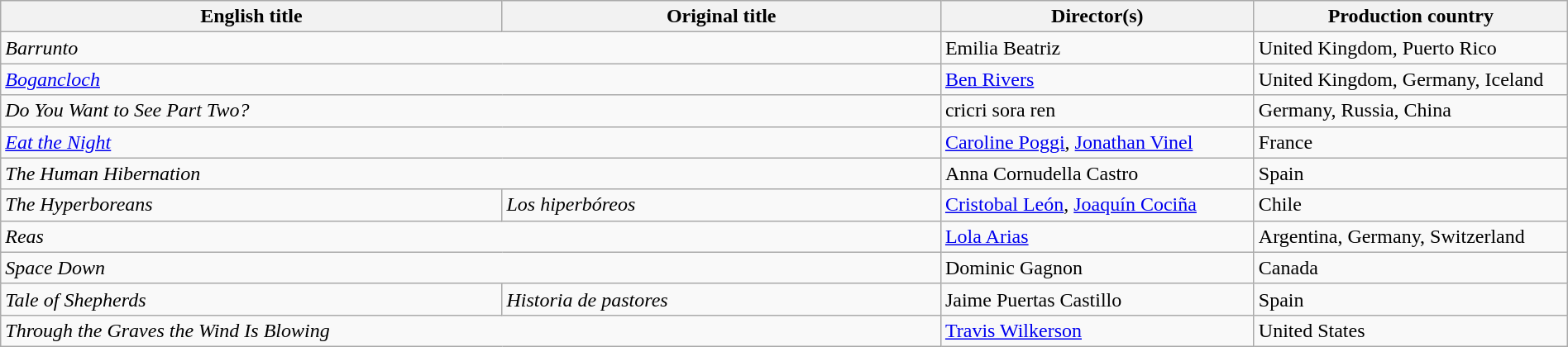<table class="wikitable" width=100%>
<tr>
<th scope="col" width="32%">English title</th>
<th scope="col" width="28%">Original title</th>
<th scope="col" width="20%">Director(s)</th>
<th scope="col" width="20%">Production country</th>
</tr>
<tr>
<td colspan=2><em>Barrunto</em></td>
<td>Emilia Beatriz</td>
<td>United Kingdom, Puerto Rico</td>
</tr>
<tr>
<td colspan=2><em><a href='#'>Bogancloch</a></em></td>
<td><a href='#'>Ben Rivers</a></td>
<td>United Kingdom, Germany, Iceland</td>
</tr>
<tr>
<td colspan=2><em>Do You Want to See Part Two?</em></td>
<td>cricri sora ren</td>
<td>Germany, Russia, China</td>
</tr>
<tr>
<td colspan=2><em><a href='#'>Eat the Night</a></em></td>
<td><a href='#'>Caroline Poggi</a>, <a href='#'>Jonathan Vinel</a></td>
<td>France</td>
</tr>
<tr>
<td colspan=2><em>The Human Hibernation</em></td>
<td>Anna Cornudella Castro</td>
<td>Spain</td>
</tr>
<tr>
<td><em>The Hyperboreans</em></td>
<td><em>Los hiperbóreos</em></td>
<td><a href='#'>Cristobal León</a>, <a href='#'>Joaquín Cociña</a></td>
<td>Chile</td>
</tr>
<tr>
<td colspan=2><em>Reas</em></td>
<td><a href='#'>Lola Arias</a></td>
<td>Argentina, Germany, Switzerland</td>
</tr>
<tr>
<td colspan=2><em>Space Down</em></td>
<td>Dominic Gagnon</td>
<td>Canada</td>
</tr>
<tr>
<td><em>Tale of Shepherds</em></td>
<td><em>Historia de pastores</em></td>
<td>Jaime Puertas Castillo</td>
<td>Spain</td>
</tr>
<tr>
<td colspan=2><em>Through the Graves the Wind Is Blowing</em></td>
<td><a href='#'>Travis Wilkerson</a></td>
<td>United States</td>
</tr>
</table>
